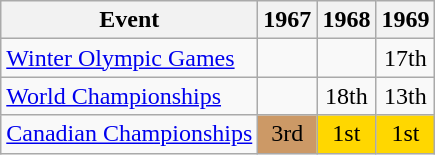<table class="wikitable">
<tr>
<th>Event</th>
<th>1967</th>
<th>1968</th>
<th>1969</th>
</tr>
<tr>
<td><a href='#'>Winter Olympic Games</a></td>
<td></td>
<td></td>
<td align="center">17th</td>
</tr>
<tr>
<td><a href='#'>World Championships</a></td>
<td></td>
<td align="center">18th</td>
<td align="center">13th</td>
</tr>
<tr>
<td><a href='#'>Canadian Championships</a></td>
<td align="center" bgcolor="cc9966">3rd</td>
<td align="center" bgcolor="gold">1st</td>
<td align="center" bgcolor="gold">1st</td>
</tr>
</table>
